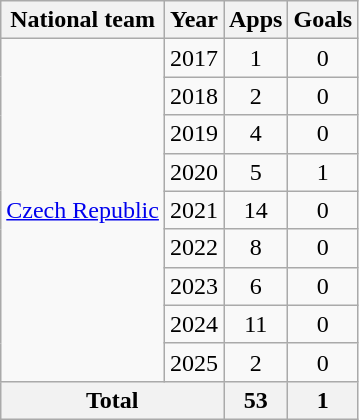<table class="wikitable" style="text-align:center">
<tr>
<th>National team</th>
<th>Year</th>
<th>Apps</th>
<th>Goals</th>
</tr>
<tr>
<td rowspan="9"><a href='#'>Czech Republic</a></td>
<td>2017</td>
<td>1</td>
<td>0</td>
</tr>
<tr>
<td>2018</td>
<td>2</td>
<td>0</td>
</tr>
<tr>
<td>2019</td>
<td>4</td>
<td>0</td>
</tr>
<tr>
<td>2020</td>
<td>5</td>
<td>1</td>
</tr>
<tr>
<td>2021</td>
<td>14</td>
<td>0</td>
</tr>
<tr>
<td>2022</td>
<td>8</td>
<td>0</td>
</tr>
<tr>
<td>2023</td>
<td>6</td>
<td>0</td>
</tr>
<tr>
<td>2024</td>
<td>11</td>
<td>0</td>
</tr>
<tr>
<td>2025</td>
<td>2</td>
<td>0</td>
</tr>
<tr>
<th colspan="2">Total</th>
<th>53</th>
<th>1</th>
</tr>
</table>
